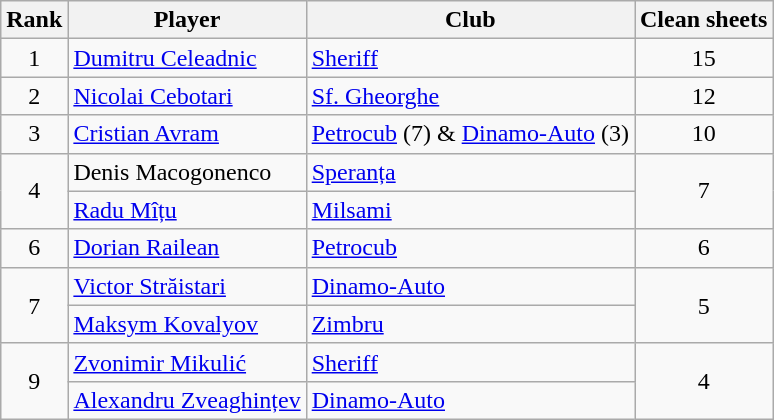<table class="wikitable" style="text-align:center">
<tr>
<th>Rank</th>
<th>Player</th>
<th>Club</th>
<th>Clean sheets</th>
</tr>
<tr>
<td rowspan="1">1</td>
<td align="left"> <a href='#'>Dumitru Celeadnic</a></td>
<td align="left"><a href='#'>Sheriff</a></td>
<td>15</td>
</tr>
<tr>
<td rowspan="1">2</td>
<td align="left"> <a href='#'>Nicolai Cebotari</a></td>
<td align="left"><a href='#'>Sf. Gheorghe</a></td>
<td rowspan="1">12</td>
</tr>
<tr>
<td rowspan="1">3</td>
<td align="left"> <a href='#'>Cristian Avram</a></td>
<td align="left"><a href='#'>Petrocub</a> (7) & <a href='#'>Dinamo-Auto</a> (3)</td>
<td>10</td>
</tr>
<tr>
<td rowspan="2">4</td>
<td align="left"> Denis Macogonenco</td>
<td align="left"><a href='#'>Speranța</a></td>
<td rowspan="2">7</td>
</tr>
<tr>
<td align="left"> <a href='#'>Radu Mîțu</a></td>
<td align="left"><a href='#'>Milsami</a></td>
</tr>
<tr>
<td rowspan="1">6</td>
<td align="left"> <a href='#'>Dorian Railean</a></td>
<td align="left"><a href='#'>Petrocub</a></td>
<td>6</td>
</tr>
<tr>
<td rowspan="2">7</td>
<td align="left"> <a href='#'>Victor Străistari</a></td>
<td align="left"><a href='#'>Dinamo-Auto</a></td>
<td rowspan="2">5</td>
</tr>
<tr>
<td align="left"> <a href='#'>Maksym Kovalyov</a></td>
<td align="left"><a href='#'>Zimbru</a></td>
</tr>
<tr>
<td rowspan="2">9</td>
<td align="left"> <a href='#'>Zvonimir Mikulić</a></td>
<td align="left"><a href='#'>Sheriff</a></td>
<td rowspan="2">4</td>
</tr>
<tr>
<td align="left"> <a href='#'>Alexandru Zveaghințev</a></td>
<td align="left"><a href='#'>Dinamo-Auto</a></td>
</tr>
</table>
